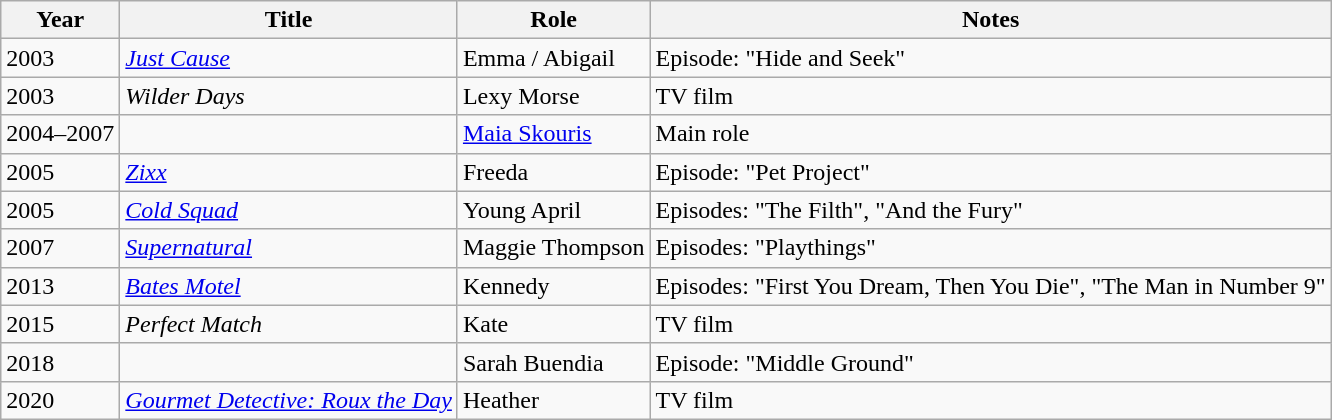<table class="wikitable sortable">
<tr>
<th>Year</th>
<th>Title</th>
<th>Role</th>
<th class="unsortable">Notes</th>
</tr>
<tr>
<td>2003</td>
<td><em><a href='#'>Just Cause</a></em></td>
<td>Emma / Abigail</td>
<td>Episode: "Hide and Seek"</td>
</tr>
<tr>
<td>2003</td>
<td><em>Wilder Days</em></td>
<td>Lexy Morse</td>
<td>TV film</td>
</tr>
<tr>
<td>2004–2007</td>
<td><em></em></td>
<td><a href='#'>Maia Skouris</a></td>
<td>Main role</td>
</tr>
<tr>
<td>2005</td>
<td><em><a href='#'>Zixx</a></em></td>
<td>Freeda</td>
<td>Episode: "Pet Project"</td>
</tr>
<tr>
<td>2005</td>
<td><em><a href='#'>Cold Squad</a></em></td>
<td>Young April</td>
<td>Episodes: "The Filth", "And the Fury"</td>
</tr>
<tr>
<td>2007</td>
<td><em><a href='#'>Supernatural</a></em></td>
<td>Maggie Thompson</td>
<td>Episodes: "Playthings"</td>
</tr>
<tr>
<td>2013</td>
<td><em><a href='#'>Bates Motel</a></em></td>
<td>Kennedy</td>
<td>Episodes: "First You Dream, Then You Die", "The Man in Number 9"</td>
</tr>
<tr>
<td>2015</td>
<td><em>Perfect Match</em></td>
<td>Kate</td>
<td>TV film</td>
</tr>
<tr>
<td>2018</td>
<td><em></em></td>
<td>Sarah Buendia</td>
<td>Episode: "Middle Ground"</td>
</tr>
<tr>
<td>2020</td>
<td><em><a href='#'>Gourmet Detective: Roux the Day</a></em></td>
<td>Heather</td>
<td>TV film</td>
</tr>
</table>
